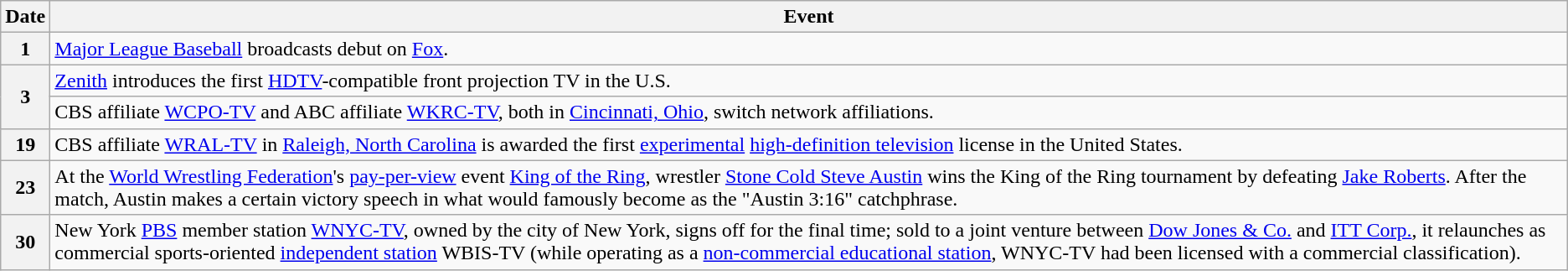<table class="wikitable">
<tr>
<th>Date</th>
<th>Event</th>
</tr>
<tr>
<th>1</th>
<td><a href='#'>Major League Baseball</a> broadcasts debut on <a href='#'>Fox</a>.</td>
</tr>
<tr>
<th rowspan="2">3</th>
<td><a href='#'>Zenith</a> introduces the first <a href='#'>HDTV</a>-compatible front projection TV in the U.S.</td>
</tr>
<tr>
<td>CBS affiliate <a href='#'>WCPO-TV</a> and ABC affiliate <a href='#'>WKRC-TV</a>, both in <a href='#'>Cincinnati, Ohio</a>, switch network affiliations.</td>
</tr>
<tr>
<th>19</th>
<td>CBS affiliate <a href='#'>WRAL-TV</a> in <a href='#'>Raleigh, North Carolina</a> is awarded the first <a href='#'>experimental</a> <a href='#'>high-definition television</a> license in the United States.</td>
</tr>
<tr>
<th>23</th>
<td>At the <a href='#'>World Wrestling Federation</a>'s <a href='#'>pay-per-view</a> event <a href='#'>King of the Ring</a>, wrestler <a href='#'>Stone Cold Steve Austin</a> wins the King of the Ring tournament by defeating <a href='#'>Jake Roberts</a>. After the match, Austin makes a certain victory speech in what would famously become as the "Austin 3:16" catchphrase.</td>
</tr>
<tr>
<th>30</th>
<td>New York <a href='#'>PBS</a> member station <a href='#'>WNYC-TV</a>, owned by the city of New York, signs off for the final time; sold to a joint venture between <a href='#'>Dow Jones & Co.</a> and <a href='#'>ITT Corp.</a>, it relaunches as commercial sports-oriented <a href='#'>independent station</a> WBIS-TV (while operating as a <a href='#'>non-commercial educational station</a>, WNYC-TV had been licensed with a commercial classification).</td>
</tr>
</table>
